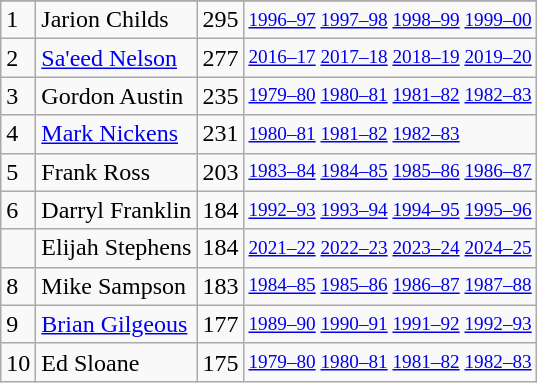<table class="wikitable">
<tr>
</tr>
<tr>
<td>1</td>
<td>Jarion Childs</td>
<td>295</td>
<td style="font-size:80%;"><a href='#'>1996–97</a> <a href='#'>1997–98</a> <a href='#'>1998–99</a> <a href='#'>1999–00</a></td>
</tr>
<tr>
<td>2</td>
<td><a href='#'>Sa'eed Nelson</a></td>
<td>277</td>
<td style="font-size:80%;"><a href='#'>2016–17</a> <a href='#'>2017–18</a> <a href='#'>2018–19</a> <a href='#'>2019–20</a></td>
</tr>
<tr>
<td>3</td>
<td>Gordon Austin</td>
<td>235</td>
<td style="font-size:80%;"><a href='#'>1979–80</a> <a href='#'>1980–81</a> <a href='#'>1981–82</a> <a href='#'>1982–83</a></td>
</tr>
<tr>
<td>4</td>
<td><a href='#'>Mark Nickens</a></td>
<td>231</td>
<td style="font-size:80%;"><a href='#'>1980–81</a> <a href='#'>1981–82</a> <a href='#'>1982–83</a></td>
</tr>
<tr>
<td>5</td>
<td>Frank Ross</td>
<td>203</td>
<td style="font-size:80%;"><a href='#'>1983–84</a> <a href='#'>1984–85</a> <a href='#'>1985–86</a> <a href='#'>1986–87</a></td>
</tr>
<tr>
<td>6</td>
<td>Darryl Franklin</td>
<td>184</td>
<td style="font-size:80%;"><a href='#'>1992–93</a> <a href='#'>1993–94</a> <a href='#'>1994–95</a> <a href='#'>1995–96</a></td>
</tr>
<tr>
<td></td>
<td>Elijah Stephens</td>
<td>184</td>
<td style="font-size:80%;"><a href='#'>2021–22</a> <a href='#'>2022–23</a> <a href='#'>2023–24</a> <a href='#'>2024–25</a></td>
</tr>
<tr>
<td>8</td>
<td>Mike Sampson</td>
<td>183</td>
<td style="font-size:80%;"><a href='#'>1984–85</a> <a href='#'>1985–86</a> <a href='#'>1986–87</a> <a href='#'>1987–88</a></td>
</tr>
<tr>
<td>9</td>
<td><a href='#'>Brian Gilgeous</a></td>
<td>177</td>
<td style="font-size:80%;"><a href='#'>1989–90</a> <a href='#'>1990–91</a> <a href='#'>1991–92</a> <a href='#'>1992–93</a></td>
</tr>
<tr>
<td>10</td>
<td>Ed Sloane</td>
<td>175</td>
<td style="font-size:80%;"><a href='#'>1979–80</a> <a href='#'>1980–81</a> <a href='#'>1981–82</a> <a href='#'>1982–83</a></td>
</tr>
</table>
